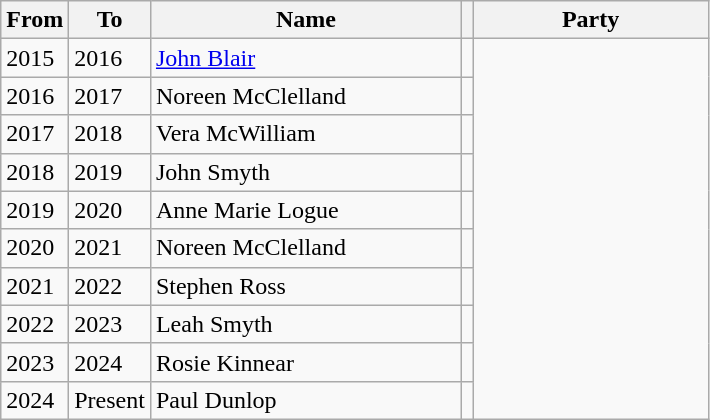<table class="wikitable sortable">
<tr>
<th>From</th>
<th>To</th>
<th scope="col" width="200">Name</th>
<th class="unsortable"></th>
<th scope="col" width="150">Party</th>
</tr>
<tr>
<td>2015</td>
<td>2016</td>
<td><a href='#'>John Blair</a></td>
<td></td>
</tr>
<tr>
<td>2016</td>
<td>2017</td>
<td>Noreen McClelland</td>
<td></td>
</tr>
<tr>
<td>2017</td>
<td>2018</td>
<td>Vera McWilliam</td>
<td></td>
</tr>
<tr>
<td>2018</td>
<td>2019</td>
<td>John Smyth</td>
<td></td>
</tr>
<tr>
<td>2019</td>
<td>2020</td>
<td>Anne Marie Logue</td>
<td></td>
</tr>
<tr>
<td>2020</td>
<td>2021</td>
<td>Noreen McClelland</td>
<td></td>
</tr>
<tr>
<td>2021</td>
<td>2022</td>
<td>Stephen Ross</td>
<td></td>
</tr>
<tr>
<td>2022</td>
<td>2023</td>
<td>Leah Smyth</td>
<td></td>
</tr>
<tr>
<td>2023</td>
<td>2024</td>
<td>Rosie Kinnear</td>
<td></td>
</tr>
<tr>
<td>2024</td>
<td>Present</td>
<td>Paul Dunlop</td>
<td></td>
</tr>
</table>
